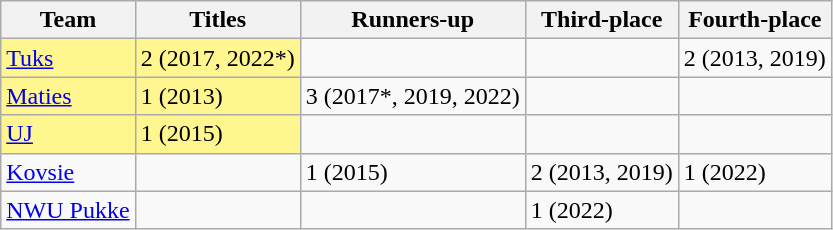<table class=wikitable>
<tr>
<th>Team</th>
<th>Titles</th>
<th>Runners-up</th>
<th>Third-place</th>
<th>Fourth-place</th>
</tr>
<tr>
<td bgcolor=#FFF68F><a href='#'>Tuks</a></td>
<td bgcolor=#FFF68F>2 (2017, 2022*)</td>
<td></td>
<td></td>
<td>2 (2013, 2019)</td>
</tr>
<tr>
<td bgcolor=#FFF68F><a href='#'>Maties</a></td>
<td bgcolor=#FFF68F>1 (2013)</td>
<td>3 (2017*, 2019,  2022)</td>
<td></td>
<td></td>
</tr>
<tr>
<td bgcolor=#FFF68F><a href='#'>UJ</a></td>
<td bgcolor="#FFF68F">1 (2015)</td>
<td></td>
<td></td>
<td></td>
</tr>
<tr>
<td><a href='#'>Kovsie</a></td>
<td></td>
<td>1 (2015)</td>
<td>2 (2013, 2019)</td>
<td>1 (2022)</td>
</tr>
<tr>
<td><a href='#'>NWU Pukke</a></td>
<td></td>
<td></td>
<td>1 (2022)</td>
<td></td>
</tr>
</table>
